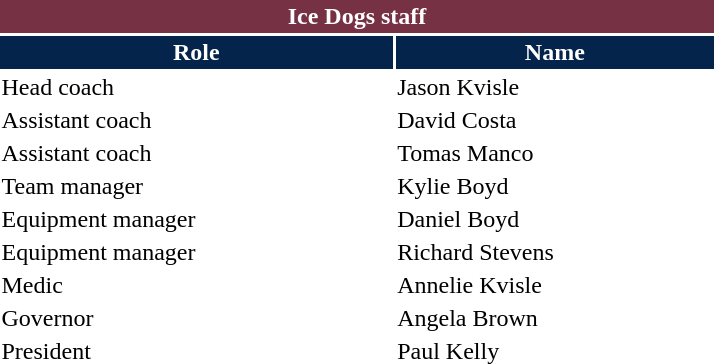<table class="toccolours" style="width:30em">
<tr>
<th colspan="2" style="background:#773145;color:white;border:#773145 1px solid">Ice Dogs staff</th>
</tr>
<tr>
<th style="background:#04244b;color:white;border:#04244b 1px solid">Role</th>
<th style="background:#04244b;color:white;border:#04244b 1px solid">Name</th>
</tr>
<tr>
<td>Head coach</td>
<td> Jason Kvisle</td>
</tr>
<tr>
<td>Assistant coach</td>
<td> David Costa</td>
</tr>
<tr>
<td>Assistant coach</td>
<td> Tomas Manco</td>
</tr>
<tr>
<td>Team manager</td>
<td> Kylie Boyd</td>
</tr>
<tr>
<td>Equipment manager</td>
<td> Daniel Boyd</td>
</tr>
<tr>
<td>Equipment manager</td>
<td> Richard Stevens</td>
</tr>
<tr>
<td>Medic</td>
<td> Annelie Kvisle</td>
</tr>
<tr>
<td>Governor</td>
<td> Angela Brown</td>
</tr>
<tr>
<td>President</td>
<td> Paul Kelly</td>
</tr>
<tr>
</tr>
</table>
